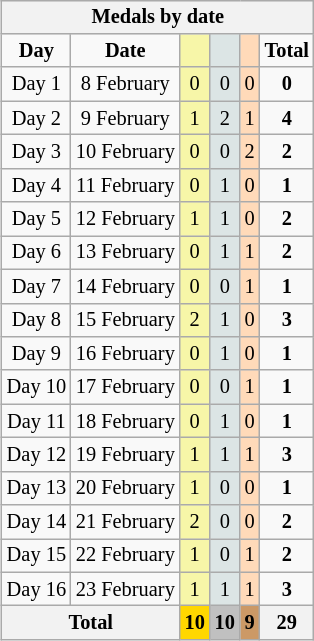<table class=wikitable style="font-size:85%;float:right;clear:right;">
<tr bgcolor=efefef>
<th colspan=6>Medals by date</th>
</tr>
<tr align=center>
<td><strong>Day</strong></td>
<td><strong>Date</strong></td>
<td bgcolor=#f7f6a8></td>
<td bgcolor=#dce5e5></td>
<td bgcolor=#ffdab9></td>
<td><strong>Total</strong></td>
</tr>
<tr align=center>
<td>Day 1</td>
<td>8 February</td>
<td bgcolor=F7F6A8>0</td>
<td bgcolor=DCE5E5>0</td>
<td bgcolor=FFDAB9>0</td>
<td><strong>0</strong></td>
</tr>
<tr align=center>
<td>Day 2</td>
<td>9 February</td>
<td bgcolor=F7F6A8>1</td>
<td bgcolor=DCE5E5>2</td>
<td bgcolor=FFDAB9>1</td>
<td><strong>4</strong></td>
</tr>
<tr align=center>
<td>Day 3</td>
<td>10 February</td>
<td bgcolor=F7F6A8>0</td>
<td bgcolor=DCE5E5>0</td>
<td bgcolor=FFDAB9>2</td>
<td><strong>2</strong></td>
</tr>
<tr align=center>
<td>Day 4</td>
<td>11 February</td>
<td bgcolor=F7F6A8>0</td>
<td bgcolor=DCE5E5>1</td>
<td bgcolor=FFDAB9>0</td>
<td><strong>1</strong></td>
</tr>
<tr align=center>
<td>Day 5</td>
<td>12 February</td>
<td bgcolor=F7F6A8>1</td>
<td bgcolor=DCE5E5>1</td>
<td bgcolor=FFDAB9>0</td>
<td><strong>2</strong></td>
</tr>
<tr align=center>
<td>Day 6</td>
<td>13 February</td>
<td bgcolor=F7F6A8>0</td>
<td bgcolor=DCE5E5>1</td>
<td bgcolor=FFDAB9>1</td>
<td><strong>2</strong></td>
</tr>
<tr align=center>
<td>Day 7</td>
<td>14 February</td>
<td bgcolor=F7F6A8>0</td>
<td bgcolor=DCE5E5>0</td>
<td bgcolor=FFDAB9>1</td>
<td><strong>1</strong></td>
</tr>
<tr align=center>
<td>Day 8</td>
<td>15 February</td>
<td bgcolor=F7F6A8>2</td>
<td bgcolor=DCE5E5>1</td>
<td bgcolor=FFDAB9>0</td>
<td><strong>3</strong></td>
</tr>
<tr align=center>
<td>Day 9</td>
<td>16 February</td>
<td bgcolor=F7F6A8>0</td>
<td bgcolor=DCE5E5>1</td>
<td bgcolor=FFDAB9>0</td>
<td><strong>1</strong></td>
</tr>
<tr align=center>
<td>Day 10</td>
<td>17 February</td>
<td bgcolor=F7F6A8>0</td>
<td bgcolor=DCE5E5>0</td>
<td bgcolor=FFDAB9>1</td>
<td><strong>1</strong></td>
</tr>
<tr align=center>
<td>Day 11</td>
<td>18 February</td>
<td bgcolor=F7F6A8>0</td>
<td bgcolor=DCE5E5>1</td>
<td bgcolor=FFDAB9>0</td>
<td><strong>1</strong></td>
</tr>
<tr align=center>
<td>Day 12</td>
<td>19 February</td>
<td bgcolor=F7F6A8>1</td>
<td bgcolor=DCE5E5>1</td>
<td bgcolor=FFDAB9>1</td>
<td><strong>3</strong></td>
</tr>
<tr align=center>
<td>Day 13</td>
<td>20 February</td>
<td bgcolor=F7F6A8>1</td>
<td bgcolor=DCE5E5>0</td>
<td bgcolor=FFDAB9>0</td>
<td><strong>1</strong></td>
</tr>
<tr align=center>
<td>Day 14</td>
<td>21 February</td>
<td bgcolor=F7F6A8>2</td>
<td bgcolor=DCE5E5>0</td>
<td bgcolor=FFDAB9>0</td>
<td><strong>2</strong></td>
</tr>
<tr align=center>
<td>Day 15</td>
<td>22 February</td>
<td bgcolor=F7F6A8>1</td>
<td bgcolor=DCE5E5>0</td>
<td bgcolor=FFDAB9>1</td>
<td><strong>2</strong></td>
</tr>
<tr align=center>
<td>Day 16</td>
<td>23 February</td>
<td bgcolor=F7F6A8>1</td>
<td bgcolor=DCE5E5>1</td>
<td bgcolor=FFDAB9>1</td>
<td><strong>3</strong></td>
</tr>
<tr>
<th colspan=2>Total</th>
<th style="background:gold">10</th>
<th style="background:silver">10</th>
<th style="background:#c96">9</th>
<th>29</th>
</tr>
</table>
